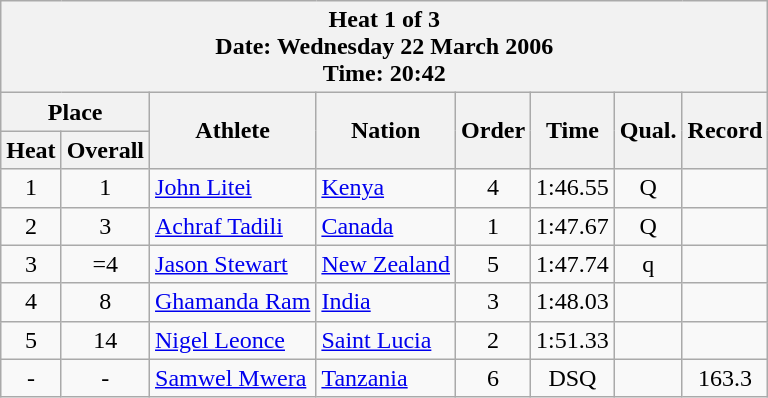<table class="wikitable">
<tr>
<th colspan=9>Heat 1 of 3 <br> Date: Wednesday 22 March 2006 <br> Time: 20:42</th>
</tr>
<tr>
<th colspan=2>Place</th>
<th rowspan=2>Athlete</th>
<th rowspan=2>Nation</th>
<th rowspan=2>Order</th>
<th rowspan=2>Time</th>
<th rowspan=2>Qual.</th>
<th rowspan=2>Record</th>
</tr>
<tr>
<th>Heat</th>
<th>Overall</th>
</tr>
<tr>
<td align="center">1</td>
<td align="center">1</td>
<td align="left"><a href='#'>John Litei</a></td>
<td align="left"> <a href='#'>Kenya</a></td>
<td align="center">4</td>
<td align="center">1:46.55</td>
<td align="center">Q</td>
<td align="center"></td>
</tr>
<tr>
<td align="center">2</td>
<td align="center">3</td>
<td align="left"><a href='#'>Achraf Tadili</a></td>
<td align="left"> <a href='#'>Canada</a></td>
<td align="center">1</td>
<td align="center">1:47.67</td>
<td align="center">Q</td>
<td align="center"></td>
</tr>
<tr>
<td align="center">3</td>
<td align="center">=4</td>
<td align="left"><a href='#'>Jason Stewart</a></td>
<td align="left"> <a href='#'>New Zealand</a></td>
<td align="center">5</td>
<td align="center">1:47.74</td>
<td align="center">q</td>
<td align="center"></td>
</tr>
<tr>
<td align="center">4</td>
<td align="center">8</td>
<td align="left"><a href='#'>Ghamanda Ram</a></td>
<td align="left"> <a href='#'>India</a></td>
<td align="center">3</td>
<td align="center">1:48.03</td>
<td align="center"></td>
<td align="center"></td>
</tr>
<tr>
<td align="center">5</td>
<td align="center">14</td>
<td align="left"><a href='#'>Nigel Leonce</a></td>
<td align="left"> <a href='#'>Saint Lucia</a></td>
<td align="center">2</td>
<td align="center">1:51.33</td>
<td align="center"></td>
<td align="center"></td>
</tr>
<tr>
<td align="center">-</td>
<td align="center">-</td>
<td align="left"><a href='#'>Samwel Mwera</a></td>
<td align="left"> <a href='#'>Tanzania</a></td>
<td align="center">6</td>
<td align="center">DSQ</td>
<td align="center"></td>
<td align="center">163.3</td>
</tr>
</table>
